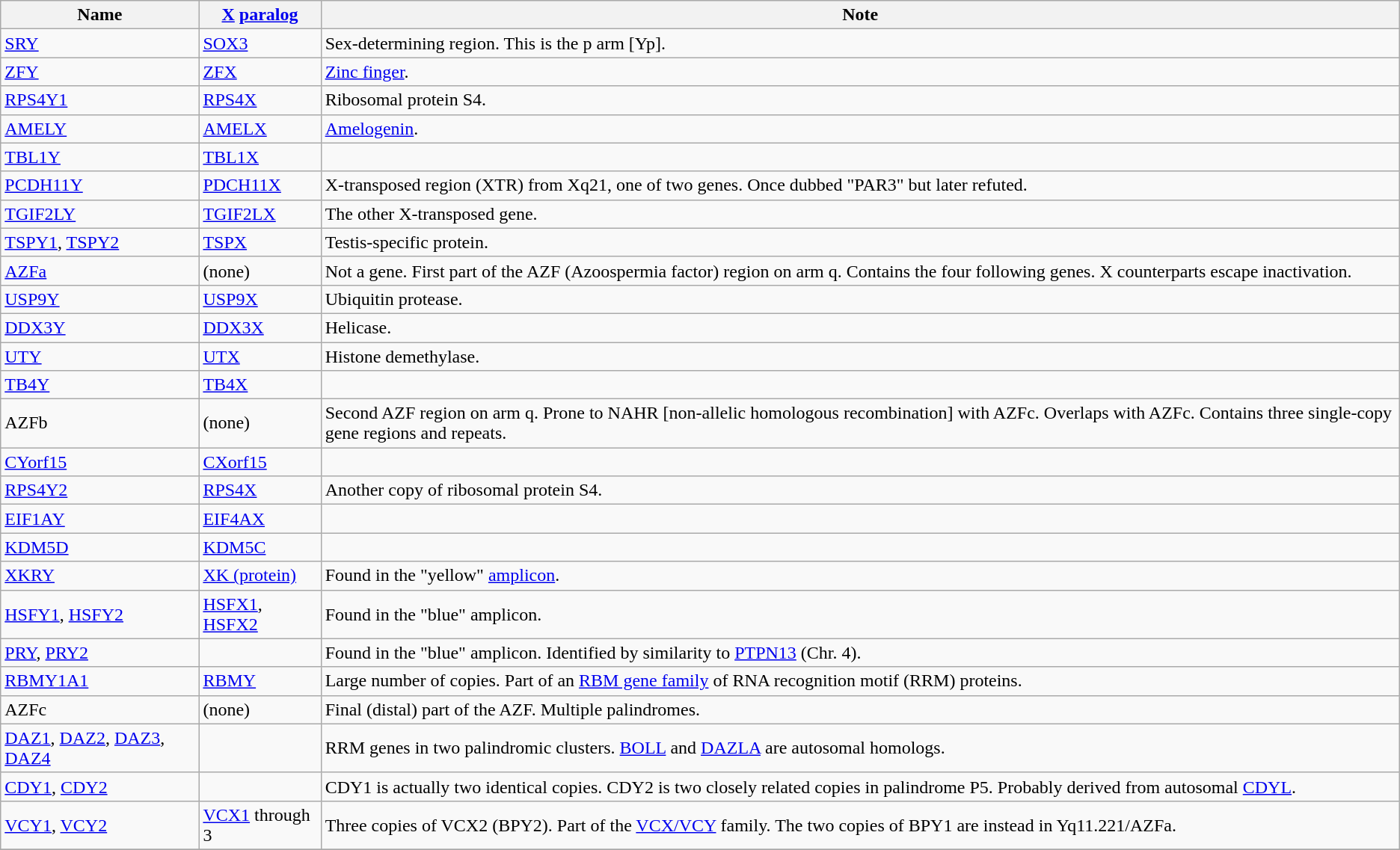<table class=wikitable>
<tr>
<th>Name</th>
<th><a href='#'>X</a> <a href='#'>paralog</a></th>
<th>Note</th>
</tr>
<tr>
<td><a href='#'>SRY</a></td>
<td><a href='#'>SOX3</a></td>
<td>Sex-determining region. This is the p arm [Yp].</td>
</tr>
<tr>
<td><a href='#'>ZFY</a></td>
<td><a href='#'>ZFX</a></td>
<td><a href='#'>Zinc finger</a>.</td>
</tr>
<tr>
<td><a href='#'>RPS4Y1</a></td>
<td><a href='#'>RPS4X</a></td>
<td>Ribosomal protein S4.</td>
</tr>
<tr>
<td><a href='#'>AMELY</a></td>
<td><a href='#'>AMELX</a></td>
<td><a href='#'>Amelogenin</a>.</td>
</tr>
<tr>
<td><a href='#'>TBL1Y</a></td>
<td><a href='#'>TBL1X</a></td>
<td></td>
</tr>
<tr>
<td><a href='#'>PCDH11Y</a></td>
<td><a href='#'>PDCH11X</a></td>
<td>X-transposed region (XTR) from Xq21, one of two genes. Once dubbed "PAR3" but later refuted.</td>
</tr>
<tr>
<td><a href='#'>TGIF2LY</a></td>
<td><a href='#'>TGIF2LX</a></td>
<td>The other X-transposed gene.</td>
</tr>
<tr>
<td><a href='#'>TSPY1</a>, <a href='#'>TSPY2</a></td>
<td><a href='#'>TSPX</a></td>
<td>Testis-specific protein.</td>
</tr>
<tr>
<td><a href='#'>AZFa</a></td>
<td>(none)</td>
<td>Not a gene. First part of the AZF (Azoospermia factor) region on arm q. Contains the four following genes. X counterparts escape inactivation.</td>
</tr>
<tr>
<td><a href='#'>USP9Y</a></td>
<td><a href='#'>USP9X</a></td>
<td>Ubiquitin protease.</td>
</tr>
<tr>
<td><a href='#'>DDX3Y</a></td>
<td><a href='#'>DDX3X</a></td>
<td>Helicase.</td>
</tr>
<tr>
<td><a href='#'>UTY</a></td>
<td><a href='#'>UTX</a></td>
<td>Histone demethylase.</td>
</tr>
<tr>
<td><a href='#'>TB4Y</a></td>
<td><a href='#'>TB4X</a></td>
<td></td>
</tr>
<tr>
<td>AZFb</td>
<td>(none)</td>
<td>Second AZF region on arm q. Prone to NAHR [non-allelic homologous recombination] with AZFc. Overlaps with AZFc. Contains three single-copy gene regions and repeats.</td>
</tr>
<tr>
<td><a href='#'>CYorf15</a></td>
<td><a href='#'>CXorf15</a></td>
<td></td>
</tr>
<tr>
<td><a href='#'>RPS4Y2</a></td>
<td><a href='#'>RPS4X</a></td>
<td>Another copy of ribosomal protein S4.</td>
</tr>
<tr>
<td><a href='#'>EIF1AY</a></td>
<td><a href='#'>EIF4AX</a></td>
<td></td>
</tr>
<tr>
<td><a href='#'>KDM5D</a></td>
<td><a href='#'>KDM5C</a></td>
<td></td>
</tr>
<tr>
<td><a href='#'>XKRY</a></td>
<td><a href='#'>XK (protein)</a></td>
<td>Found in the "yellow" <a href='#'>amplicon</a>.</td>
</tr>
<tr>
<td><a href='#'>HSFY1</a>, <a href='#'>HSFY2</a></td>
<td><a href='#'>HSFX1</a>, <a href='#'>HSFX2</a></td>
<td>Found in the "blue" amplicon.</td>
</tr>
<tr>
<td><a href='#'>PRY</a>, <a href='#'>PRY2</a></td>
<td></td>
<td>Found in the "blue" amplicon. Identified by similarity to <a href='#'>PTPN13</a> (Chr. 4).</td>
</tr>
<tr>
<td><a href='#'>RBMY1A1</a></td>
<td><a href='#'>RBMY</a></td>
<td>Large number of copies. Part of an <a href='#'>RBM gene family</a> of RNA recognition motif (RRM) proteins.</td>
</tr>
<tr>
<td>AZFc</td>
<td>(none)</td>
<td>Final (distal) part of the AZF. Multiple palindromes.</td>
</tr>
<tr>
<td><a href='#'>DAZ1</a>, <a href='#'>DAZ2</a>, <a href='#'>DAZ3</a>, <a href='#'>DAZ4</a></td>
<td></td>
<td>RRM genes in two palindromic clusters. <a href='#'>BOLL</a> and <a href='#'>DAZLA</a> are autosomal homologs.</td>
</tr>
<tr>
<td><a href='#'>CDY1</a>, <a href='#'>CDY2</a></td>
<td></td>
<td>CDY1 is actually two identical copies. CDY2 is two closely related copies in palindrome P5. Probably derived from autosomal <a href='#'>CDYL</a>.</td>
</tr>
<tr>
<td><a href='#'>VCY1</a>, <a href='#'>VCY2</a></td>
<td><a href='#'>VCX1</a> through 3</td>
<td>Three copies of VCX2 (BPY2). Part of the <a href='#'>VCX/VCY</a> family. The two copies of BPY1 are instead in Yq11.221/AZFa.</td>
</tr>
<tr>
</tr>
</table>
